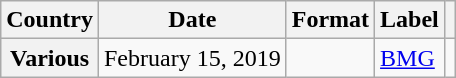<table class="wikitable plainrowheaders">
<tr>
<th scope="col">Country</th>
<th scope="col">Date</th>
<th scope="col">Format</th>
<th scope="col">Label</th>
<th scope="col"></th>
</tr>
<tr>
<th scope="row">Various</th>
<td>February 15, 2019</td>
<td></td>
<td><a href='#'>BMG</a></td>
<td align="center"></td>
</tr>
</table>
